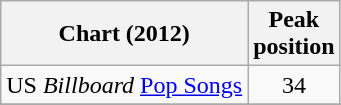<table class="wikitable sortable">
<tr>
<th>Chart (2012)</th>
<th>Peak<br>position</th>
</tr>
<tr>
<td>US <em>Billboard</em> <a href='#'>Pop Songs</a></td>
<td style="text-align:center;">34</td>
</tr>
<tr>
</tr>
</table>
